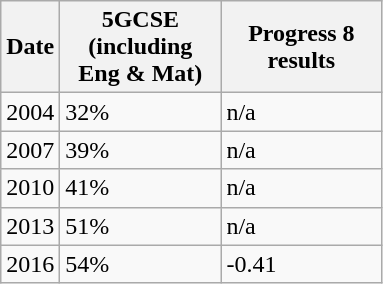<table class="wikitable">
<tr>
<th>Date</th>
<th scope="col" style="width: 100px;">5GCSE (including Eng & Mat)</th>
<th scope="col" style="width: 100px;">Progress 8 results</th>
</tr>
<tr>
<td>2004</td>
<td>32%</td>
<td>n/a</td>
</tr>
<tr>
<td>2007</td>
<td>39%</td>
<td>n/a</td>
</tr>
<tr>
<td>2010</td>
<td>41%</td>
<td>n/a</td>
</tr>
<tr>
<td>2013</td>
<td>51%</td>
<td>n/a</td>
</tr>
<tr>
<td>2016</td>
<td>54%</td>
<td>-0.41</td>
</tr>
</table>
